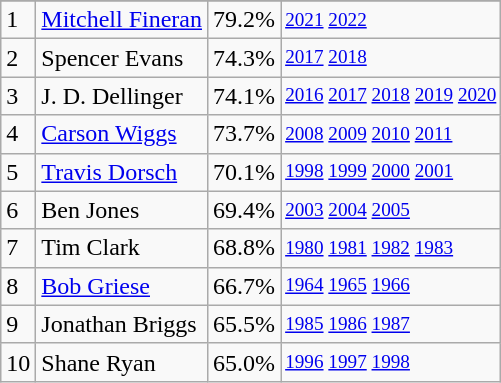<table class="wikitable">
<tr>
</tr>
<tr>
<td>1</td>
<td><a href='#'>Mitchell Fineran</a></td>
<td><abbr>79.2%</abbr></td>
<td style="font-size:80%;"><a href='#'>2021</a> <a href='#'>2022</a></td>
</tr>
<tr>
<td>2</td>
<td>Spencer Evans</td>
<td><abbr>74.3%</abbr></td>
<td style="font-size:80%;"><a href='#'>2017</a> <a href='#'>2018</a></td>
</tr>
<tr>
<td>3</td>
<td>J. D. Dellinger</td>
<td><abbr>74.1%</abbr></td>
<td style="font-size:80%;"><a href='#'>2016</a> <a href='#'>2017</a> <a href='#'>2018</a> <a href='#'>2019</a> <a href='#'>2020</a></td>
</tr>
<tr>
<td>4</td>
<td><a href='#'>Carson Wiggs</a></td>
<td><abbr>73.7%</abbr></td>
<td style="font-size:80%;"><a href='#'>2008</a> <a href='#'>2009</a> <a href='#'>2010</a> <a href='#'>2011</a></td>
</tr>
<tr>
<td>5</td>
<td><a href='#'>Travis Dorsch</a></td>
<td><abbr>70.1%</abbr></td>
<td style="font-size:80%;"><a href='#'>1998</a> <a href='#'>1999</a> <a href='#'>2000</a> <a href='#'>2001</a></td>
</tr>
<tr>
<td>6</td>
<td>Ben Jones</td>
<td><abbr>69.4%</abbr></td>
<td style="font-size:80%;"><a href='#'>2003</a> <a href='#'>2004</a> <a href='#'>2005</a></td>
</tr>
<tr>
<td>7</td>
<td>Tim Clark</td>
<td><abbr>68.8%</abbr></td>
<td style="font-size:80%;"><a href='#'>1980</a> <a href='#'>1981</a> <a href='#'>1982</a> <a href='#'>1983</a></td>
</tr>
<tr>
<td>8</td>
<td><a href='#'>Bob Griese</a></td>
<td><abbr>66.7%</abbr></td>
<td style="font-size:80%;"><a href='#'>1964</a> <a href='#'>1965</a> <a href='#'>1966</a></td>
</tr>
<tr>
<td>9</td>
<td>Jonathan Briggs</td>
<td><abbr>65.5%</abbr></td>
<td style="font-size:80%;"><a href='#'>1985</a> <a href='#'>1986</a> <a href='#'>1987</a></td>
</tr>
<tr>
<td>10</td>
<td>Shane Ryan</td>
<td><abbr>65.0%</abbr></td>
<td style="font-size:80%;"><a href='#'>1996</a> <a href='#'>1997</a> <a href='#'>1998</a><br></td>
</tr>
</table>
